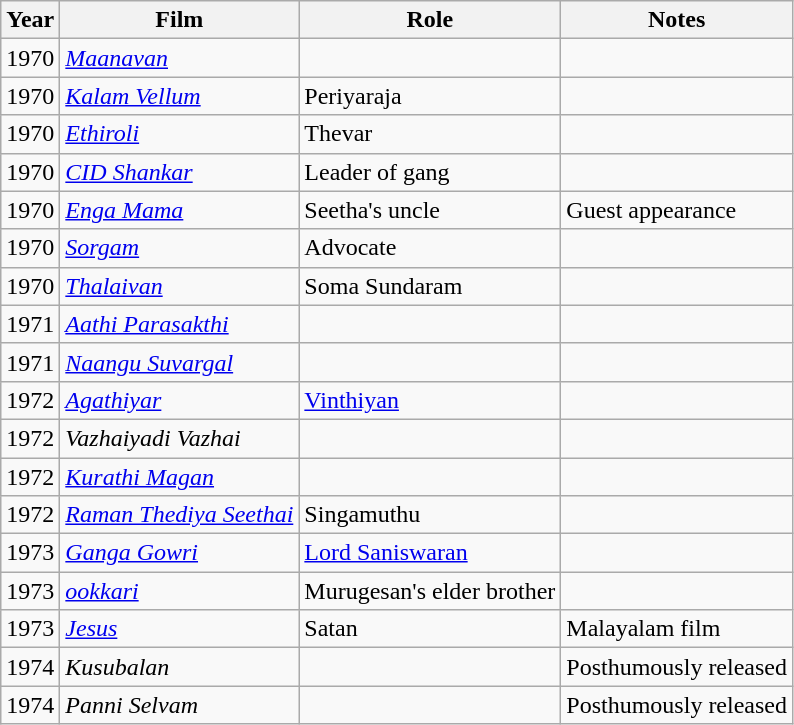<table class="wikitable sortable">
<tr>
<th>Year</th>
<th>Film</th>
<th>Role</th>
<th>Notes</th>
</tr>
<tr>
<td>1970</td>
<td><em><a href='#'>Maanavan</a></em></td>
<td></td>
<td></td>
</tr>
<tr>
<td>1970</td>
<td><em><a href='#'>Kalam Vellum</a></em></td>
<td>Periyaraja</td>
<td></td>
</tr>
<tr>
<td>1970</td>
<td><em><a href='#'>Ethiroli</a></em></td>
<td>Thevar</td>
<td></td>
</tr>
<tr>
<td>1970</td>
<td><em><a href='#'>CID Shankar</a></em></td>
<td>Leader of gang</td>
<td></td>
</tr>
<tr>
<td>1970</td>
<td><em><a href='#'>Enga Mama</a></em></td>
<td>Seetha's uncle</td>
<td>Guest appearance</td>
</tr>
<tr>
<td>1970</td>
<td><em><a href='#'>Sorgam</a></em></td>
<td>Advocate</td>
<td></td>
</tr>
<tr>
<td>1970</td>
<td><em><a href='#'>Thalaivan</a></em></td>
<td>Soma Sundaram</td>
<td></td>
</tr>
<tr>
<td>1971</td>
<td><em><a href='#'>Aathi Parasakthi</a></em></td>
<td></td>
<td></td>
</tr>
<tr>
<td>1971</td>
<td><em><a href='#'>Naangu Suvargal</a></em></td>
<td></td>
<td></td>
</tr>
<tr>
<td>1972</td>
<td><em><a href='#'>Agathiyar</a></em></td>
<td><a href='#'>Vinthiyan</a></td>
<td></td>
</tr>
<tr>
<td>1972</td>
<td><em>Vazhaiyadi Vazhai</em></td>
<td></td>
<td></td>
</tr>
<tr>
<td>1972</td>
<td><em><a href='#'>Kurathi Magan</a></em></td>
<td></td>
<td></td>
</tr>
<tr>
<td>1972</td>
<td><em><a href='#'>Raman Thediya Seethai</a></em></td>
<td>Singamuthu</td>
<td></td>
</tr>
<tr>
<td>1973</td>
<td><em><a href='#'>Ganga Gowri</a></em></td>
<td><a href='#'>Lord Saniswaran</a></td>
<td></td>
</tr>
<tr>
<td>1973</td>
<td><em><a href='#'>ookkari</a></em></td>
<td>Murugesan's elder brother</td>
<td></td>
</tr>
<tr>
<td>1973</td>
<td><em><a href='#'>Jesus</a></em></td>
<td>Satan</td>
<td>Malayalam film</td>
</tr>
<tr>
<td>1974</td>
<td><em>Kusubalan</em></td>
<td></td>
<td>Posthumously released</td>
</tr>
<tr>
<td>1974</td>
<td><em>Panni Selvam</em></td>
<td></td>
<td>Posthumously released</td>
</tr>
</table>
